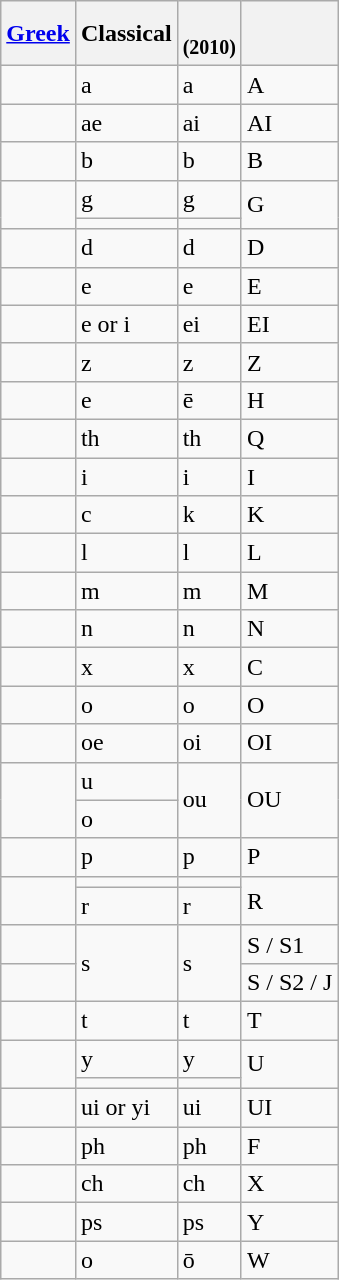<table class="wikitable">
<tr>
<th><a href='#'>Greek</a></th>
<th title="Classical Latinate">Classical</th>
<th title="Modern Scholarship"><br><small>(2010)</small></th>
<th></th>
</tr>
<tr>
<td><big></big></td>
<td>a</td>
<td>a</td>
<td>A</td>
</tr>
<tr>
<td><big></big></td>
<td>ae</td>
<td>ai</td>
<td>AI</td>
</tr>
<tr>
<td><big></big></td>
<td>b</td>
<td>b</td>
<td>B</td>
</tr>
<tr>
<td rowspan="2"><big></big></td>
<td>g</td>
<td>g</td>
<td rowspan="2">G</td>
</tr>
<tr>
<td></td>
<td></td>
</tr>
<tr>
<td><big></big></td>
<td>d</td>
<td>d</td>
<td>D</td>
</tr>
<tr>
<td><big></big></td>
<td>e</td>
<td>e</td>
<td>E</td>
</tr>
<tr>
<td><big></big></td>
<td>e or i</td>
<td>ei</td>
<td>EI</td>
</tr>
<tr>
<td><big></big></td>
<td>z</td>
<td>z</td>
<td>Z</td>
</tr>
<tr>
<td><big></big></td>
<td>e</td>
<td>ē</td>
<td>H</td>
</tr>
<tr>
<td><big></big></td>
<td>th</td>
<td>th</td>
<td>Q</td>
</tr>
<tr>
<td><big></big></td>
<td>i</td>
<td>i</td>
<td>I</td>
</tr>
<tr>
<td><big></big></td>
<td>c</td>
<td>k</td>
<td>K</td>
</tr>
<tr>
<td><big></big></td>
<td>l</td>
<td>l</td>
<td>L</td>
</tr>
<tr>
<td><big></big></td>
<td>m</td>
<td>m</td>
<td>M</td>
</tr>
<tr>
<td><big></big></td>
<td>n</td>
<td>n</td>
<td>N</td>
</tr>
<tr>
<td><big></big></td>
<td>x</td>
<td>x</td>
<td>C</td>
</tr>
<tr>
<td><big></big></td>
<td>o</td>
<td>o</td>
<td>O</td>
</tr>
<tr>
<td><big></big></td>
<td>oe</td>
<td>oi</td>
<td>OI</td>
</tr>
<tr>
<td rowspan="2"><big></big></td>
<td>u</td>
<td rowspan="2">ou</td>
<td rowspan="2">OU</td>
</tr>
<tr>
<td>o</td>
</tr>
<tr>
<td><big></big></td>
<td>p</td>
<td>p</td>
<td>P</td>
</tr>
<tr>
<td rowspan="2"><big></big></td>
<td></td>
<td></td>
<td rowspan="2">R</td>
</tr>
<tr>
<td>r</td>
<td>r</td>
</tr>
<tr>
<td><big></big></td>
<td rowspan=2>s</td>
<td rowspan=2>s</td>
<td>S / S1</td>
</tr>
<tr>
<td><big></big></td>
<td>S / S2 / J</td>
</tr>
<tr>
<td><big></big></td>
<td>t</td>
<td>t</td>
<td>T</td>
</tr>
<tr>
<td rowspan="2"><big></big></td>
<td>y</td>
<td>y</td>
<td rowspan="2">U</td>
</tr>
<tr>
<td></td>
<td></td>
</tr>
<tr>
<td><big></big></td>
<td>ui or yi</td>
<td>ui</td>
<td>UI</td>
</tr>
<tr>
<td><big></big></td>
<td>ph</td>
<td>ph</td>
<td>F</td>
</tr>
<tr>
<td><big></big></td>
<td>ch</td>
<td>ch</td>
<td>X</td>
</tr>
<tr>
<td><big></big></td>
<td>ps</td>
<td>ps</td>
<td>Y</td>
</tr>
<tr>
<td><big></big></td>
<td>o</td>
<td>ō</td>
<td>W</td>
</tr>
</table>
